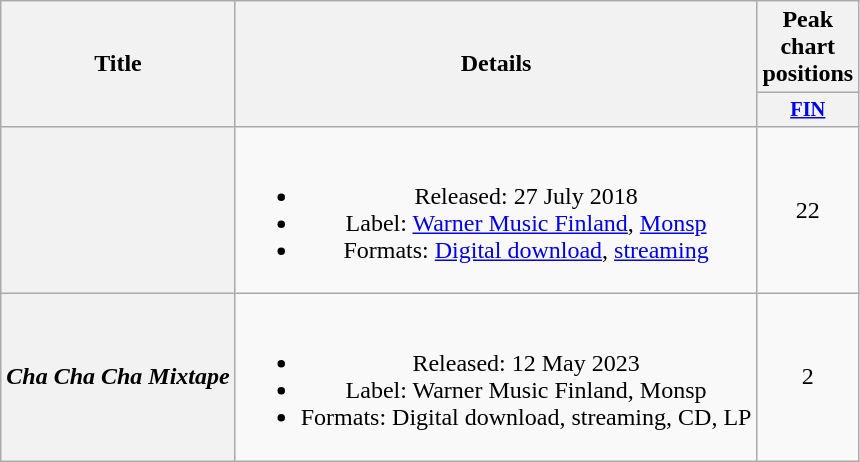<table class="wikitable plainrowheaders" style="text-align:center;">
<tr>
<th scope="col" rowspan="2">Title</th>
<th scope="col" rowspan="2">Details</th>
<th scope="col" colspan="1">Peak chart positions</th>
</tr>
<tr>
<th scope="col" style="width:3em;font-size:85%;"><a href='#'>FIN</a><br></th>
</tr>
<tr>
<th scope="row"><em></em></th>
<td><br><ul><li>Released: 27 July 2018</li><li>Label: <a href='#'>Warner Music Finland</a>, <a href='#'>Monsp</a></li><li>Formats: <a href='#'>Digital download</a>, <a href='#'>streaming</a></li></ul></td>
<td>22</td>
</tr>
<tr>
<th scope="row"><em>Cha Cha Cha Mixtape</em></th>
<td><br><ul><li>Released: 12 May 2023</li><li>Label: Warner Music Finland, Monsp</li><li>Formats: Digital download, streaming, CD, LP</li></ul></td>
<td>2</td>
</tr>
</table>
